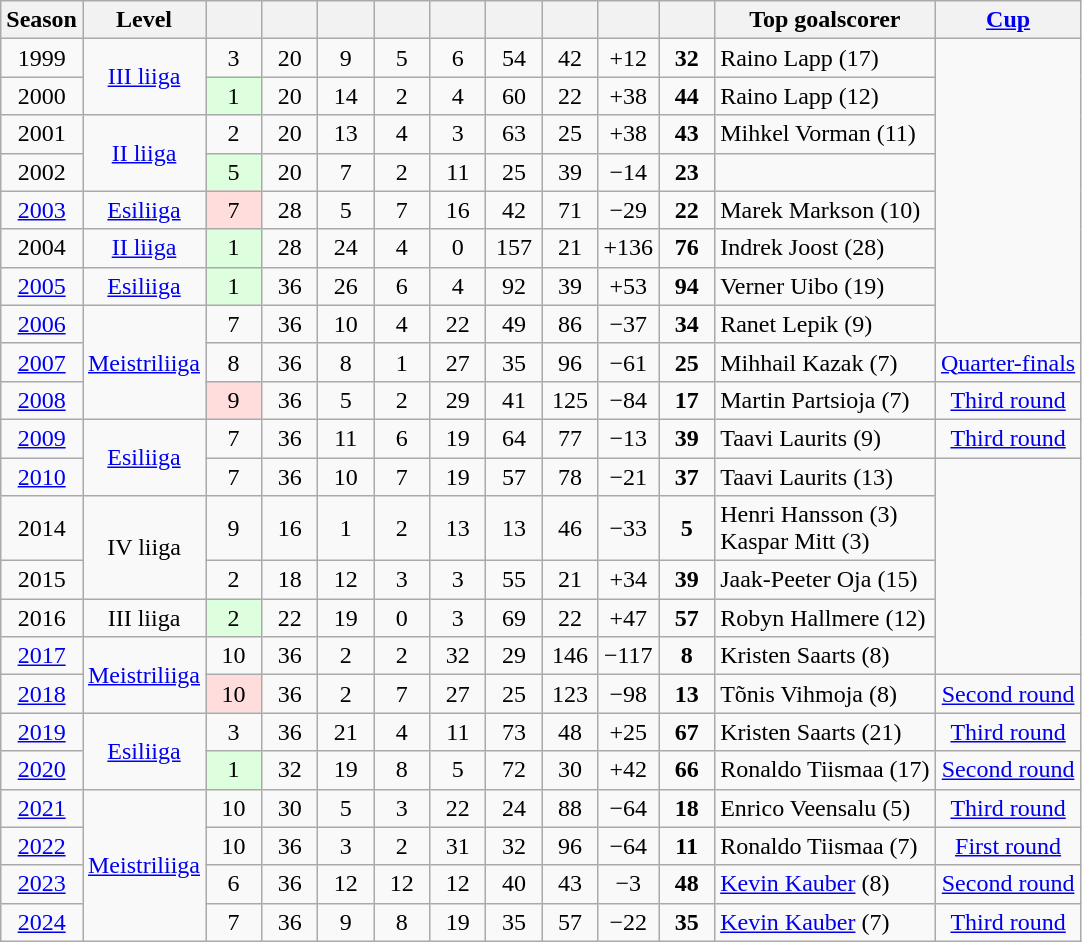<table class="wikitable collapsible uncollapsed">
<tr>
<th>Season</th>
<th>Level</th>
<th width=30px></th>
<th width=30px></th>
<th width=30px></th>
<th width=30px></th>
<th width=30px></th>
<th width=30px></th>
<th width=30px></th>
<th width=30px></th>
<th width=30px></th>
<th>Top goalscorer</th>
<th width=90px><a href='#'>Cup</a></th>
</tr>
<tr align=center>
<td>1999</td>
<td rowspan="2"><a href='#'>III liiga</a></td>
<td>3</td>
<td>20</td>
<td>9</td>
<td>5</td>
<td>6</td>
<td>54</td>
<td>42</td>
<td>+12</td>
<td><strong>32</strong></td>
<td align="left"> Raino Lapp (17)</td>
<td rowspan="8"></td>
</tr>
<tr align=center>
<td>2000</td>
<td bgcolor="#DDFFDD">1</td>
<td>20</td>
<td>14</td>
<td>2</td>
<td>4</td>
<td>60</td>
<td>22</td>
<td>+38</td>
<td><strong>44</strong></td>
<td align="left"> Raino Lapp (12)</td>
</tr>
<tr align=center>
<td>2001</td>
<td rowspan="2"><a href='#'>II liiga</a></td>
<td>2</td>
<td>20</td>
<td>13</td>
<td>4</td>
<td>3</td>
<td>63</td>
<td>25</td>
<td>+38</td>
<td><strong>43</strong></td>
<td align="left"> Mihkel Vorman (11)</td>
</tr>
<tr align=center>
<td>2002</td>
<td bgcolor="#DDFFDD">5</td>
<td>20</td>
<td>7</td>
<td>2</td>
<td>11</td>
<td>25</td>
<td>39</td>
<td>−14</td>
<td><strong>23</strong></td>
<td></td>
</tr>
<tr align=center>
<td><a href='#'>2003</a></td>
<td><a href='#'>Esiliiga</a></td>
<td bgcolor="#FFDDDD">7</td>
<td>28</td>
<td>5</td>
<td>7</td>
<td>16</td>
<td>42</td>
<td>71</td>
<td>−29</td>
<td><strong>22</strong></td>
<td align="left"> Marek Markson (10)</td>
</tr>
<tr align=center>
<td>2004</td>
<td><a href='#'>II liiga</a></td>
<td bgcolor="#DDFFDD">1</td>
<td>28</td>
<td>24</td>
<td>4</td>
<td>0</td>
<td>157</td>
<td>21</td>
<td>+136</td>
<td><strong>76</strong></td>
<td align="left"> Indrek Joost (28)</td>
</tr>
<tr align=center>
<td><a href='#'>2005</a></td>
<td><a href='#'>Esiliiga</a></td>
<td bgcolor="#DDFFDD">1</td>
<td>36</td>
<td>26</td>
<td>6</td>
<td>4</td>
<td>92</td>
<td>39</td>
<td>+53</td>
<td><strong>94</strong></td>
<td align="left"> Verner Uibo (19)</td>
</tr>
<tr align=center>
<td><a href='#'>2006</a></td>
<td rowspan="3"><a href='#'>Meistriliiga</a></td>
<td>7</td>
<td>36</td>
<td>10</td>
<td>4</td>
<td>22</td>
<td>49</td>
<td>86</td>
<td>−37</td>
<td><strong>34</strong></td>
<td align="left"> Ranet Lepik (9)</td>
</tr>
<tr align=center>
<td><a href='#'>2007</a></td>
<td>8</td>
<td>36</td>
<td>8</td>
<td>1</td>
<td>27</td>
<td>35</td>
<td>96</td>
<td>−61</td>
<td><strong>25</strong></td>
<td align="left"> Mihhail Kazak (7)</td>
<td><a href='#'>Quarter-finals</a></td>
</tr>
<tr align=center>
<td><a href='#'>2008</a></td>
<td bgcolor="#FFDDDD">9</td>
<td>36</td>
<td>5</td>
<td>2</td>
<td>29</td>
<td>41</td>
<td>125</td>
<td>−84</td>
<td><strong>17</strong></td>
<td align="left"> Martin Partsioja (7)</td>
<td><a href='#'>Third round</a></td>
</tr>
<tr align=center>
<td><a href='#'>2009</a></td>
<td rowspan="2"><a href='#'>Esiliiga</a></td>
<td>7</td>
<td>36</td>
<td>11</td>
<td>6</td>
<td>19</td>
<td>64</td>
<td>77</td>
<td>−13</td>
<td><strong>39</strong></td>
<td align="left"> Taavi Laurits (9)</td>
<td><a href='#'>Third round</a></td>
</tr>
<tr align=center>
<td><a href='#'>2010</a></td>
<td>7</td>
<td>36</td>
<td>10</td>
<td>7</td>
<td>19</td>
<td>57</td>
<td>78</td>
<td>−21</td>
<td><strong>37</strong></td>
<td align="left"> Taavi Laurits (13)</td>
<td rowspan="5"></td>
</tr>
<tr align=center>
<td>2014</td>
<td rowspan="2">IV liiga</td>
<td>9</td>
<td>16</td>
<td>1</td>
<td>2</td>
<td>13</td>
<td>13</td>
<td>46</td>
<td>−33</td>
<td><strong>5</strong></td>
<td align=left> Henri Hansson (3) <br> Kaspar Mitt (3)</td>
</tr>
<tr align=center>
<td>2015</td>
<td>2</td>
<td>18</td>
<td>12</td>
<td>3</td>
<td>3</td>
<td>55</td>
<td>21</td>
<td>+34</td>
<td><strong>39</strong></td>
<td align=left>  Jaak-Peeter Oja (15)</td>
</tr>
<tr align=center>
<td>2016</td>
<td>III liiga</td>
<td bgcolor="#DDFFDD">2</td>
<td>22</td>
<td>19</td>
<td>0</td>
<td>3</td>
<td>69</td>
<td>22</td>
<td>+47</td>
<td><strong>57</strong></td>
<td align=left> Robyn Hallmere (12)</td>
</tr>
<tr align=center>
<td><a href='#'>2017</a></td>
<td rowspan=2><a href='#'>Meistriliiga</a></td>
<td>10</td>
<td>36</td>
<td>2</td>
<td>2</td>
<td>32</td>
<td>29</td>
<td>146</td>
<td>−117</td>
<td><strong>8</strong></td>
<td align=left> Kristen Saarts (8)</td>
</tr>
<tr align=center>
<td><a href='#'>2018</a></td>
<td bgcolor="#FFDDDD">10</td>
<td>36</td>
<td>2</td>
<td>7</td>
<td>27</td>
<td>25</td>
<td>123</td>
<td>−98</td>
<td><strong>13</strong></td>
<td align=left> Tõnis Vihmoja (8)</td>
<td><a href='#'>Second round</a></td>
</tr>
<tr align=center>
<td><a href='#'>2019</a></td>
<td rowspan=2><a href='#'>Esiliiga</a></td>
<td>3</td>
<td>36</td>
<td>21</td>
<td>4</td>
<td>11</td>
<td>73</td>
<td>48</td>
<td>+25</td>
<td><strong>67</strong></td>
<td align=left> Kristen Saarts (21)</td>
<td><a href='#'>Third round</a></td>
</tr>
<tr align=center>
<td><a href='#'>2020</a></td>
<td bgcolor="#DDFFDD">1</td>
<td>32</td>
<td>19</td>
<td>8</td>
<td>5</td>
<td>72</td>
<td>30</td>
<td>+42</td>
<td><strong>66</strong></td>
<td align=left> Ronaldo Tiismaa (17)</td>
<td><a href='#'>Second round</a></td>
</tr>
<tr align=center>
<td><a href='#'>2021</a></td>
<td rowspan="4"><a href='#'>Meistriliiga</a></td>
<td>10</td>
<td>30</td>
<td>5</td>
<td>3</td>
<td>22</td>
<td>24</td>
<td>88</td>
<td>−64</td>
<td><strong>18</strong></td>
<td align=left> Enrico Veensalu (5)</td>
<td><a href='#'>Third round</a></td>
</tr>
<tr align=center>
<td><a href='#'>2022</a></td>
<td>10</td>
<td>36</td>
<td>3</td>
<td>2</td>
<td>31</td>
<td>32</td>
<td>96</td>
<td>−64</td>
<td><strong>11</strong></td>
<td align=left> Ronaldo Tiismaa (7)</td>
<td><a href='#'>First round</a></td>
</tr>
<tr align=center>
<td><a href='#'>2023</a></td>
<td>6</td>
<td>36</td>
<td>12</td>
<td>12</td>
<td>12</td>
<td>40</td>
<td>43</td>
<td>−3</td>
<td><strong>48</strong></td>
<td align=left> <a href='#'>Kevin Kauber</a> (8)</td>
<td><a href='#'>Second round</a></td>
</tr>
<tr align=center>
<td><a href='#'>2024</a></td>
<td>7</td>
<td>36</td>
<td>9</td>
<td>8</td>
<td>19</td>
<td>35</td>
<td>57</td>
<td>−22</td>
<td><strong>35</strong></td>
<td align=left> <a href='#'>Kevin Kauber</a> (7)</td>
<td><a href='#'>Third round</a></td>
</tr>
</table>
